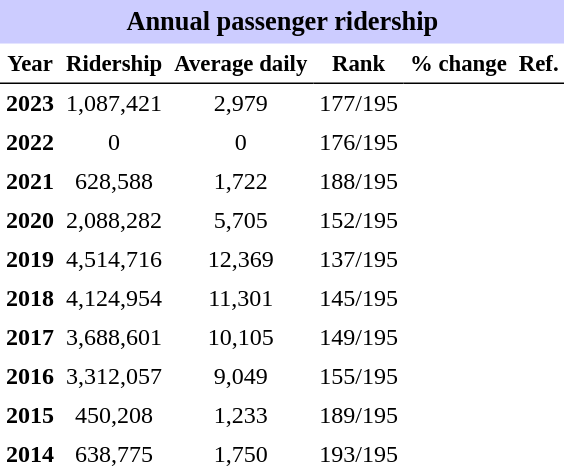<table class="toccolours" cellpadding="4" cellspacing="0" style="text-align:right;">
<tr>
<th colspan="6"  style="background-color:#ccf; background-color:#ccf; font-size:110%; text-align:center;">Annual passenger ridership</th>
</tr>
<tr style="font-size:95%; text-align:center">
<th style="border-bottom:1px solid black">Year</th>
<th style="border-bottom:1px solid black">Ridership</th>
<th style="border-bottom:1px solid black">Average daily</th>
<th style="border-bottom:1px solid black">Rank</th>
<th style="border-bottom:1px solid black">% change</th>
<th style="border-bottom:1px solid black">Ref.</th>
</tr>
<tr style="text-align:center;">
<td><strong>2023</strong></td>
<td>1,087,421</td>
<td>2,979</td>
<td>177/195</td>
<td></td>
<td></td>
</tr>
<tr style="text-align:center;">
<td><strong>2022</strong></td>
<td>0</td>
<td>0</td>
<td>176/195</td>
<td></td>
<td></td>
</tr>
<tr style="text-align:center;">
<td><strong>2021</strong></td>
<td>628,588</td>
<td>1,722</td>
<td>188/195</td>
<td></td>
<td></td>
</tr>
<tr style="text-align:center;">
<td><strong>2020</strong></td>
<td>2,088,282</td>
<td>5,705</td>
<td>152/195</td>
<td></td>
<td></td>
</tr>
<tr style="text-align:center;">
<td><strong>2019</strong></td>
<td>4,514,716</td>
<td>12,369</td>
<td>137/195</td>
<td></td>
<td></td>
</tr>
<tr style="text-align:center;">
<td><strong>2018</strong></td>
<td>4,124,954</td>
<td>11,301</td>
<td>145/195</td>
<td></td>
<td></td>
</tr>
<tr style="text-align:center;">
<td><strong>2017</strong></td>
<td>3,688,601</td>
<td>10,105</td>
<td>149/195</td>
<td></td>
<td></td>
</tr>
<tr style="text-align:center;">
<td><strong>2016</strong></td>
<td>3,312,057</td>
<td>9,049</td>
<td>155/195</td>
<td></td>
<td></td>
</tr>
<tr style="text-align:center;">
<td><strong>2015</strong></td>
<td>450,208</td>
<td>1,233</td>
<td>189/195</td>
<td></td>
<td></td>
</tr>
<tr style="text-align:center;">
<td><strong>2014</strong></td>
<td>638,775</td>
<td>1,750</td>
<td>193/195</td>
<td></td>
<td></td>
</tr>
</table>
